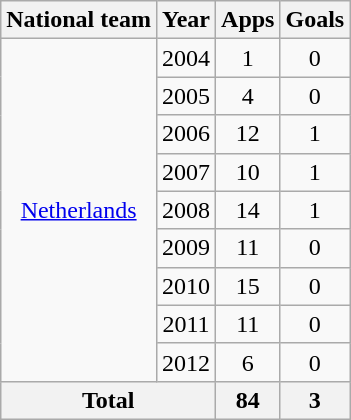<table class="wikitable" style="text-align:center">
<tr>
<th>National team</th>
<th>Year</th>
<th>Apps</th>
<th>Goals</th>
</tr>
<tr>
<td rowspan="9"><a href='#'>Netherlands</a></td>
<td>2004</td>
<td>1</td>
<td>0</td>
</tr>
<tr>
<td>2005</td>
<td>4</td>
<td>0</td>
</tr>
<tr>
<td>2006</td>
<td>12</td>
<td>1</td>
</tr>
<tr>
<td>2007</td>
<td>10</td>
<td>1</td>
</tr>
<tr>
<td>2008</td>
<td>14</td>
<td>1</td>
</tr>
<tr>
<td>2009</td>
<td>11</td>
<td>0</td>
</tr>
<tr>
<td>2010</td>
<td>15</td>
<td>0</td>
</tr>
<tr>
<td>2011</td>
<td>11</td>
<td>0</td>
</tr>
<tr>
<td>2012</td>
<td>6</td>
<td>0</td>
</tr>
<tr>
<th colspan="2">Total</th>
<th>84</th>
<th>3</th>
</tr>
</table>
